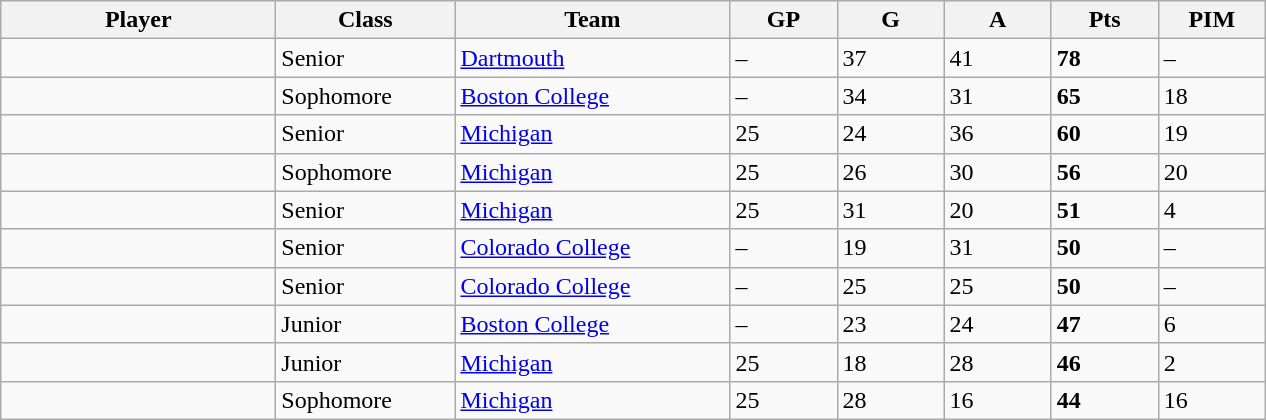<table class="wikitable sortable">
<tr>
<th style="width: 11em;">Player</th>
<th style="width: 7em;">Class</th>
<th style="width: 11em;">Team</th>
<th style="width: 4em;">GP</th>
<th style="width: 4em;">G</th>
<th style="width: 4em;">A</th>
<th style="width: 4em;">Pts</th>
<th style="width: 4em;">PIM</th>
</tr>
<tr>
<td></td>
<td>Senior</td>
<td><a href='#'>Dartmouth</a></td>
<td>–</td>
<td>37</td>
<td>41</td>
<td><strong>78</strong></td>
<td>–</td>
</tr>
<tr>
<td></td>
<td>Sophomore</td>
<td><a href='#'>Boston College</a></td>
<td>–</td>
<td>34</td>
<td>31</td>
<td><strong>65</strong></td>
<td>18</td>
</tr>
<tr>
<td></td>
<td>Senior</td>
<td><a href='#'>Michigan</a></td>
<td>25</td>
<td>24</td>
<td>36</td>
<td><strong>60</strong></td>
<td>19</td>
</tr>
<tr>
<td></td>
<td>Sophomore</td>
<td><a href='#'>Michigan</a></td>
<td>25</td>
<td>26</td>
<td>30</td>
<td><strong>56</strong></td>
<td>20</td>
</tr>
<tr>
<td></td>
<td>Senior</td>
<td><a href='#'>Michigan</a></td>
<td>25</td>
<td>31</td>
<td>20</td>
<td><strong>51</strong></td>
<td>4</td>
</tr>
<tr>
<td></td>
<td>Senior</td>
<td><a href='#'>Colorado College</a></td>
<td>–</td>
<td>19</td>
<td>31</td>
<td><strong>50</strong></td>
<td>–</td>
</tr>
<tr>
<td></td>
<td>Senior</td>
<td><a href='#'>Colorado College</a></td>
<td>–</td>
<td>25</td>
<td>25</td>
<td><strong>50</strong></td>
<td>–</td>
</tr>
<tr>
<td></td>
<td>Junior</td>
<td><a href='#'>Boston College</a></td>
<td>–</td>
<td>23</td>
<td>24</td>
<td><strong>47</strong></td>
<td>6</td>
</tr>
<tr>
<td></td>
<td>Junior</td>
<td><a href='#'>Michigan</a></td>
<td>25</td>
<td>18</td>
<td>28</td>
<td><strong>46</strong></td>
<td>2</td>
</tr>
<tr>
<td></td>
<td>Sophomore</td>
<td><a href='#'>Michigan</a></td>
<td>25</td>
<td>28</td>
<td>16</td>
<td><strong>44</strong></td>
<td>16</td>
</tr>
</table>
